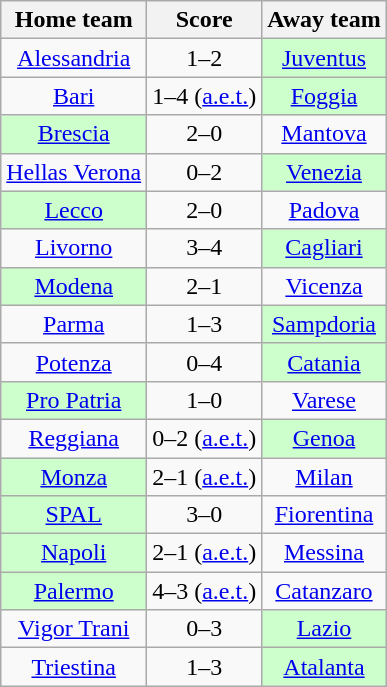<table class="wikitable" style="text-align: center">
<tr>
<th>Home team</th>
<th>Score</th>
<th>Away team</th>
</tr>
<tr>
<td><a href='#'>Alessandria</a></td>
<td>1–2</td>
<td bgcolor="ccffcc"><a href='#'>Juventus</a></td>
</tr>
<tr>
<td><a href='#'>Bari</a></td>
<td>1–4 (<a href='#'>a.e.t.</a>)</td>
<td bgcolor="ccffcc"><a href='#'>Foggia</a></td>
</tr>
<tr>
<td bgcolor="ccffcc"><a href='#'>Brescia</a></td>
<td>2–0</td>
<td><a href='#'>Mantova</a></td>
</tr>
<tr>
<td><a href='#'>Hellas Verona</a></td>
<td>0–2</td>
<td bgcolor="ccffcc"><a href='#'>Venezia</a></td>
</tr>
<tr>
<td bgcolor="ccffcc"><a href='#'>Lecco</a></td>
<td>2–0</td>
<td><a href='#'>Padova</a></td>
</tr>
<tr>
<td><a href='#'>Livorno</a></td>
<td>3–4</td>
<td bgcolor="ccffcc"><a href='#'>Cagliari</a></td>
</tr>
<tr>
<td bgcolor="ccffcc"><a href='#'>Modena</a></td>
<td>2–1</td>
<td><a href='#'>Vicenza</a></td>
</tr>
<tr>
<td><a href='#'>Parma</a></td>
<td>1–3</td>
<td bgcolor="ccffcc"><a href='#'>Sampdoria</a></td>
</tr>
<tr>
<td><a href='#'>Potenza</a></td>
<td>0–4</td>
<td bgcolor="ccffcc"><a href='#'>Catania</a></td>
</tr>
<tr>
<td bgcolor="ccffcc"><a href='#'>Pro Patria</a></td>
<td>1–0</td>
<td><a href='#'>Varese</a></td>
</tr>
<tr>
<td><a href='#'>Reggiana</a></td>
<td>0–2 (<a href='#'>a.e.t.</a>)</td>
<td bgcolor="ccffcc"><a href='#'>Genoa</a></td>
</tr>
<tr>
<td bgcolor="ccffcc"><a href='#'>Monza</a></td>
<td>2–1 (<a href='#'>a.e.t.</a>)</td>
<td><a href='#'>Milan</a></td>
</tr>
<tr>
<td bgcolor="ccffcc"><a href='#'>SPAL</a></td>
<td>3–0</td>
<td><a href='#'>Fiorentina</a></td>
</tr>
<tr>
<td bgcolor="ccffcc"><a href='#'>Napoli</a></td>
<td>2–1 (<a href='#'>a.e.t.</a>)</td>
<td><a href='#'>Messina</a></td>
</tr>
<tr>
<td bgcolor="ccffcc"><a href='#'>Palermo</a></td>
<td>4–3 (<a href='#'>a.e.t.</a>)</td>
<td><a href='#'>Catanzaro</a></td>
</tr>
<tr>
<td><a href='#'>Vigor Trani</a></td>
<td>0–3</td>
<td bgcolor="ccffcc"><a href='#'>Lazio</a></td>
</tr>
<tr>
<td><a href='#'>Triestina</a></td>
<td>1–3</td>
<td bgcolor="ccffcc"><a href='#'>Atalanta</a></td>
</tr>
</table>
